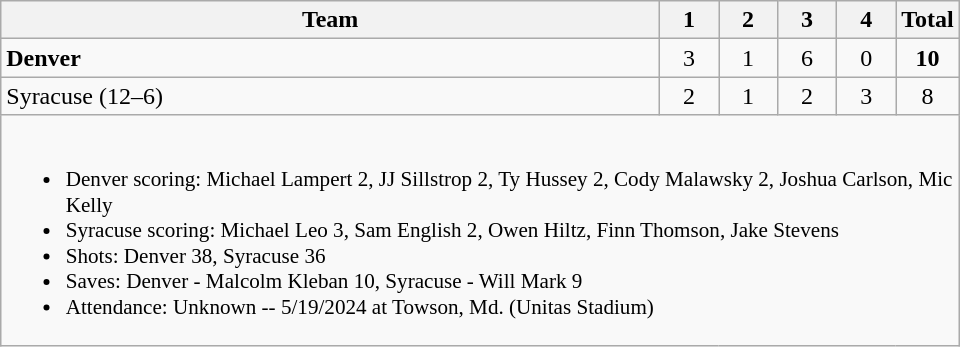<table class="wikitable" style="text-align:center; max-width:40em">
<tr>
<th>Team</th>
<th style="width:2em">1</th>
<th style="width:2em">2</th>
<th style="width:2em">3</th>
<th style="width:2em">4</th>
<th style="width:2em">Total</th>
</tr>
<tr>
<td style="text-align:left"><strong>Denver</strong></td>
<td>3</td>
<td>1</td>
<td>6</td>
<td>0</td>
<td><strong>10</strong></td>
</tr>
<tr>
<td style="text-align:left">Syracuse (12–6)</td>
<td>2</td>
<td>1</td>
<td>2</td>
<td>3</td>
<td>8</td>
</tr>
<tr>
<td colspan=6 style="text-align:left; font-size:88%;"><br><ul><li>Denver scoring: Michael Lampert 2, JJ Sillstrop 2, Ty Hussey 2, Cody Malawsky 2, Joshua Carlson, 	Mic Kelly</li><li>Syracuse scoring: Michael Leo 3, Sam English 2, Owen Hiltz, Finn Thomson, Jake Stevens</li><li>Shots: Denver 38, Syracuse 36</li><li>Saves: Denver - Malcolm Kleban 10, Syracuse - Will Mark 9</li><li>Attendance: Unknown -- 5/19/2024 at Towson, Md. (Unitas Stadium)</li></ul></td>
</tr>
</table>
